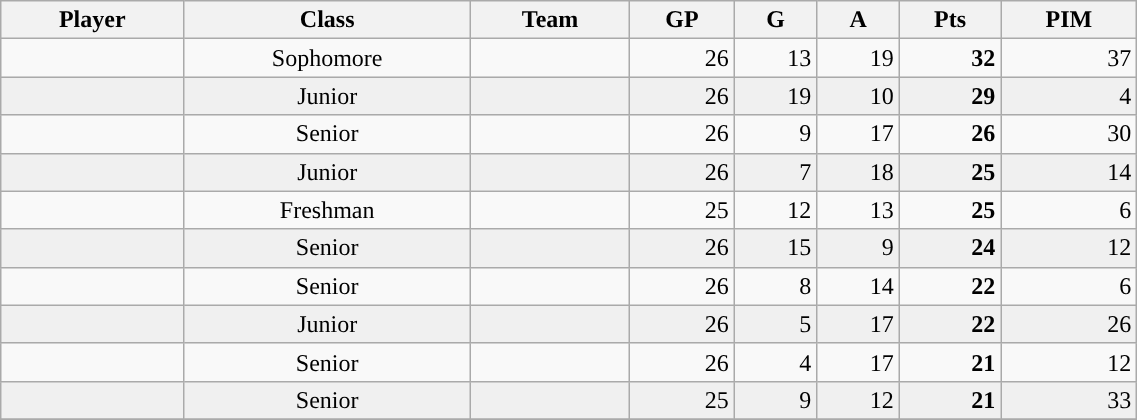<table class="wikitable sortable" style="text-align: center; "width=60%">
<tr>
<th>Player</th>
<th>Class</th>
<th>Team</th>
<th>GP</th>
<th>G</th>
<th>A</th>
<th>Pts</th>
<th>PIM</th>
</tr>
<tr>
<td align=left></td>
<td>Sophomore</td>
<td><strong><a href='#'></a></strong></td>
<td align=right>26</td>
<td align=right>13</td>
<td align=right>19</td>
<td align=right><strong>32</strong></td>
<td align=right>37</td>
</tr>
<tr bgcolor=f0f0f0>
<td align=left></td>
<td>Junior</td>
<td><strong><a href='#'></a></strong></td>
<td align=right>26</td>
<td align=right>19</td>
<td align=right>10</td>
<td align=right><strong>29</strong></td>
<td align=right>4</td>
</tr>
<tr>
<td align=left></td>
<td>Senior</td>
<td><strong><a href='#'></a></strong></td>
<td align=right>26</td>
<td align=right>9</td>
<td align=right>17</td>
<td align=right><strong>26</strong></td>
<td align=right>30</td>
</tr>
<tr bgcolor=f0f0f0>
<td align=left></td>
<td>Junior</td>
<td><strong><a href='#'></a></strong></td>
<td align=right>26</td>
<td align=right>7</td>
<td align=right>18</td>
<td align=right><strong>25</strong></td>
<td align=right>14</td>
</tr>
<tr>
<td align=left></td>
<td>Freshman</td>
<td><strong><a href='#'></a></strong></td>
<td align=right>25</td>
<td align=right>12</td>
<td align=right>13</td>
<td align=right><strong>25</strong></td>
<td align=right>6</td>
</tr>
<tr bgcolor=f0f0f0>
<td align=left></td>
<td>Senior</td>
<td><strong><a href='#'></a></strong></td>
<td align=right>26</td>
<td align=right>15</td>
<td align=right>9</td>
<td align=right><strong>24</strong></td>
<td align=right>12</td>
</tr>
<tr>
<td align=left></td>
<td>Senior</td>
<td><strong><a href='#'></a></strong></td>
<td align=right>26</td>
<td align=right>8</td>
<td align=right>14</td>
<td align=right><strong>22</strong></td>
<td align=right>6</td>
</tr>
<tr bgcolor=f0f0f0>
<td align=left></td>
<td>Junior</td>
<td><strong><a href='#'></a></strong></td>
<td align=right>26</td>
<td align=right>5</td>
<td align=right>17</td>
<td align=right><strong>22</strong></td>
<td align=right>26</td>
</tr>
<tr>
<td align=left></td>
<td>Senior</td>
<td><strong><a href='#'></a></strong></td>
<td align=right>26</td>
<td align=right>4</td>
<td align=right>17</td>
<td align=right><strong>21</strong></td>
<td align=right>12</td>
</tr>
<tr bgcolor=f0f0f0>
<td align=left></td>
<td>Senior</td>
<td><strong><a href='#'></a></strong></td>
<td align=right>25</td>
<td align=right>9</td>
<td align=right>12</td>
<td align=right><strong>21</strong></td>
<td align=right>33</td>
</tr>
<tr>
</tr>
</table>
